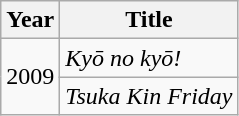<table class="wikitable">
<tr>
<th>Year</th>
<th>Title</th>
</tr>
<tr>
<td rowspan="2">2009</td>
<td><em>Kyō no kyō!</em></td>
</tr>
<tr>
<td><em>Tsuka Kin Friday</em></td>
</tr>
</table>
